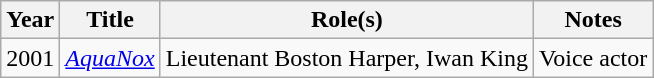<table class="wikitable">
<tr>
<th>Year</th>
<th>Title</th>
<th>Role(s)</th>
<th>Notes</th>
</tr>
<tr>
<td>2001</td>
<td><em><a href='#'>AquaNox</a></em></td>
<td>Lieutenant Boston Harper, Iwan King</td>
<td>Voice actor</td>
</tr>
</table>
